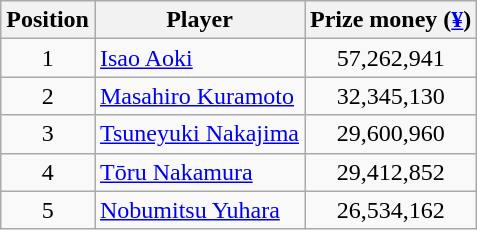<table class="wikitable">
<tr>
<th>Position</th>
<th>Player</th>
<th>Prize money (<a href='#'>¥</a>)</th>
</tr>
<tr>
<td align=center>1</td>
<td> <a href='#'>Isao Aoki</a></td>
<td align=center>57,262,941</td>
</tr>
<tr>
<td align=center>2</td>
<td> <a href='#'>Masahiro Kuramoto</a></td>
<td align=center>32,345,130</td>
</tr>
<tr>
<td align=center>3</td>
<td> <a href='#'>Tsuneyuki Nakajima</a></td>
<td align=center>29,600,960</td>
</tr>
<tr>
<td align=center>4</td>
<td> <a href='#'>Tōru Nakamura</a></td>
<td align=center>29,412,852</td>
</tr>
<tr>
<td align=center>5</td>
<td> <a href='#'>Nobumitsu Yuhara</a></td>
<td align=center>26,534,162</td>
</tr>
</table>
